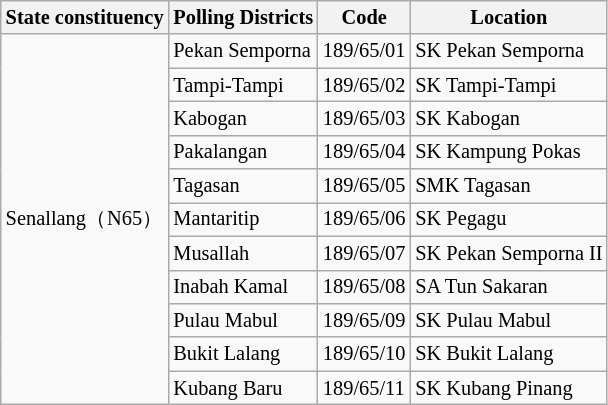<table class="wikitable sortable mw-collapsible" style="white-space:nowrap;font-size:85%">
<tr>
<th>State constituency</th>
<th>Polling Districts</th>
<th>Code</th>
<th>Location</th>
</tr>
<tr>
<td rowspan="11">Senallang（N65）</td>
<td>Pekan Semporna</td>
<td>189/65/01</td>
<td>SK Pekan Semporna</td>
</tr>
<tr>
<td>Tampi-Tampi</td>
<td>189/65/02</td>
<td>SK Tampi-Tampi</td>
</tr>
<tr>
<td>Kabogan</td>
<td>189/65/03</td>
<td>SK Kabogan</td>
</tr>
<tr>
<td>Pakalangan</td>
<td>189/65/04</td>
<td>SK Kampung Pokas</td>
</tr>
<tr>
<td>Tagasan</td>
<td>189/65/05</td>
<td>SMK Tagasan</td>
</tr>
<tr>
<td>Mantaritip</td>
<td>189/65/06</td>
<td>SK Pegagu</td>
</tr>
<tr>
<td>Musallah</td>
<td>189/65/07</td>
<td>SK Pekan Semporna II</td>
</tr>
<tr>
<td>Inabah Kamal</td>
<td>189/65/08</td>
<td>SA Tun Sakaran</td>
</tr>
<tr>
<td>Pulau Mabul</td>
<td>189/65/09</td>
<td>SK Pulau Mabul</td>
</tr>
<tr>
<td>Bukit Lalang</td>
<td>189/65/10</td>
<td>SK Bukit Lalang</td>
</tr>
<tr>
<td>Kubang Baru</td>
<td>189/65/11</td>
<td>SK Kubang Pinang</td>
</tr>
</table>
